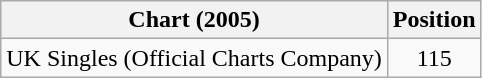<table class="wikitable">
<tr>
<th>Chart (2005)</th>
<th>Position</th>
</tr>
<tr>
<td>UK Singles (Official Charts Company)</td>
<td style="text-align:center;">115</td>
</tr>
</table>
